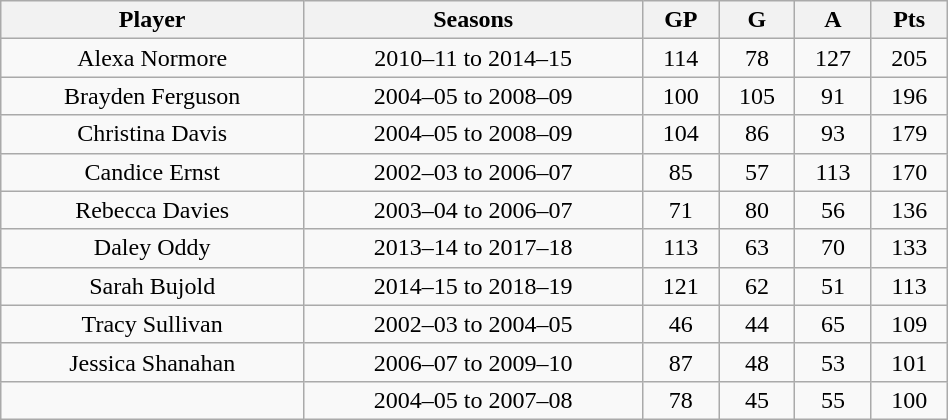<table class="wikitable" width="50%" style="text-align:center;">
<tr>
<th>Player</th>
<th>Seasons</th>
<th>GP</th>
<th>G</th>
<th>A</th>
<th>Pts</th>
</tr>
<tr>
<td>Alexa Normore</td>
<td>2010–11 to 2014–15</td>
<td>114</td>
<td>78</td>
<td>127</td>
<td>205</td>
</tr>
<tr>
<td>Brayden Ferguson</td>
<td>2004–05 to 2008–09</td>
<td>100</td>
<td>105</td>
<td>91</td>
<td>196</td>
</tr>
<tr>
<td>Christina Davis</td>
<td>2004–05 to 2008–09</td>
<td>104</td>
<td>86</td>
<td>93</td>
<td>179</td>
</tr>
<tr>
<td>Candice Ernst</td>
<td>2002–03 to 2006–07</td>
<td>85</td>
<td>57</td>
<td>113</td>
<td>170</td>
</tr>
<tr>
<td>Rebecca Davies</td>
<td>2003–04 to 2006–07</td>
<td>71</td>
<td>80</td>
<td>56</td>
<td>136</td>
</tr>
<tr>
<td>Daley Oddy</td>
<td>2013–14 to 2017–18</td>
<td>113</td>
<td>63</td>
<td>70</td>
<td>133</td>
</tr>
<tr>
<td>Sarah Bujold</td>
<td>2014–15 to 2018–19</td>
<td>121</td>
<td>62</td>
<td>51</td>
<td>113</td>
</tr>
<tr>
<td>Tracy Sullivan</td>
<td>2002–03 to 2004–05</td>
<td>46</td>
<td>44</td>
<td>65</td>
<td>109</td>
</tr>
<tr>
<td>Jessica Shanahan</td>
<td>2006–07 to 2009–10</td>
<td>87</td>
<td>48</td>
<td>53</td>
<td>101</td>
</tr>
<tr>
<td></td>
<td>2004–05 to 2007–08</td>
<td>78</td>
<td>45</td>
<td>55</td>
<td>100</td>
</tr>
</table>
